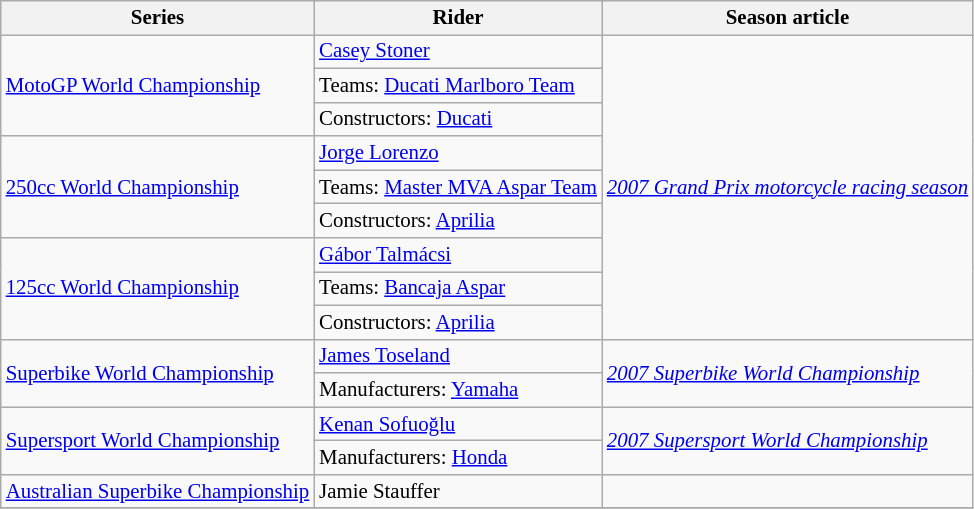<table class="wikitable" style="font-size: 87%;">
<tr>
<th>Series</th>
<th>Rider</th>
<th>Season article</th>
</tr>
<tr>
<td rowspan=3><a href='#'>MotoGP World Championship</a></td>
<td> <a href='#'>Casey Stoner</a></td>
<td rowspan=9><em><a href='#'>2007 Grand Prix motorcycle racing season</a></em></td>
</tr>
<tr>
<td>Teams:  <a href='#'>Ducati Marlboro Team</a></td>
</tr>
<tr>
<td>Constructors:  <a href='#'>Ducati</a></td>
</tr>
<tr>
<td rowspan=3><a href='#'>250cc World Championship</a></td>
<td> <a href='#'>Jorge Lorenzo</a></td>
</tr>
<tr>
<td>Teams:  <a href='#'>Master MVA Aspar Team</a></td>
</tr>
<tr>
<td>Constructors:  <a href='#'>Aprilia</a></td>
</tr>
<tr>
<td rowspan=3><a href='#'>125cc World Championship</a></td>
<td> <a href='#'>Gábor Talmácsi</a></td>
</tr>
<tr>
<td>Teams:  <a href='#'>Bancaja Aspar</a></td>
</tr>
<tr>
<td>Constructors:  <a href='#'>Aprilia</a></td>
</tr>
<tr>
<td rowspan=2><a href='#'>Superbike World Championship</a></td>
<td> <a href='#'>James Toseland</a></td>
<td rowspan=2><em><a href='#'>2007 Superbike World Championship</a></em></td>
</tr>
<tr>
<td>Manufacturers:  <a href='#'>Yamaha</a></td>
</tr>
<tr>
<td rowspan=2><a href='#'>Supersport World Championship</a></td>
<td> <a href='#'>Kenan Sofuoğlu</a></td>
<td rowspan=2><em><a href='#'>2007 Supersport World Championship</a></em></td>
</tr>
<tr>
<td>Manufacturers:  <a href='#'>Honda</a></td>
</tr>
<tr>
<td><a href='#'>Australian Superbike Championship</a></td>
<td> Jamie Stauffer</td>
<td></td>
</tr>
<tr>
</tr>
</table>
